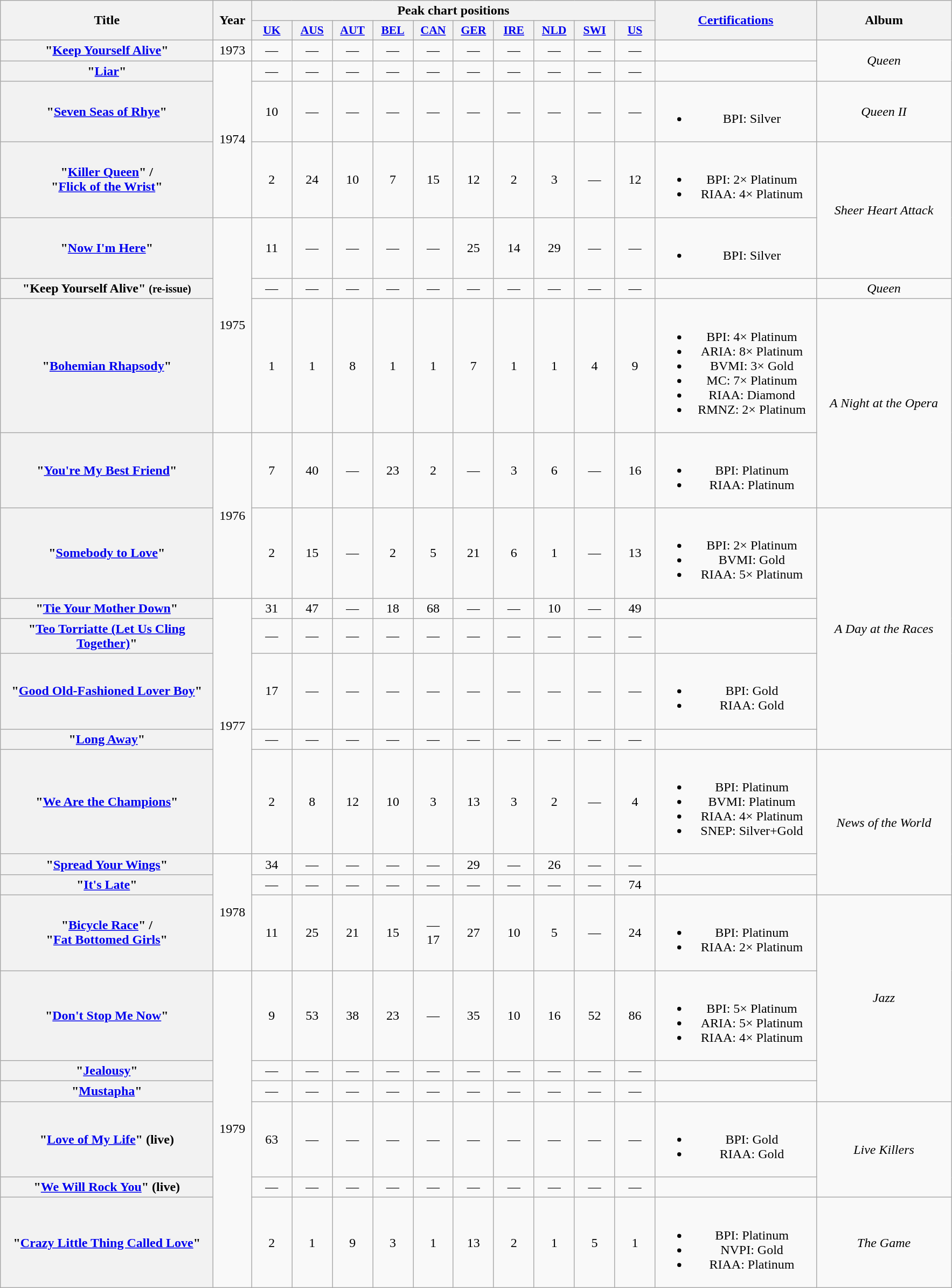<table class="wikitable plainrowheaders" style="text-align:center;">
<tr>
<th scope="col" rowspan="2" style="width:16em;">Title</th>
<th scope="col" rowspan="2" style="width:2.5em;">Year</th>
<th scope="col" colspan="10">Peak chart positions</th>
<th scope="col" rowspan="2" style="width:12em;"><a href='#'>Certifications</a></th>
<th scope="col" rowspan="2" style="width:10em;">Album</th>
</tr>
<tr>
<th scope="col" style="width:3em;font-size:90%;"><a href='#'>UK</a><br></th>
<th scope="col" style="width:3em;font-size:90%;"><a href='#'>AUS</a><br></th>
<th scope="col" style="width:3em;font-size:90%;"><a href='#'>AUT</a><br></th>
<th scope="col" style="width:3em;font-size:90%;"><a href='#'>BEL</a><br></th>
<th scope="col" style="width:3em;font-size:90%;"><a href='#'>CAN</a><br></th>
<th scope="col" style="width:3em;font-size:90%;"><a href='#'>GER</a><br></th>
<th scope="col" style="width:3em;font-size:90%;"><a href='#'>IRE</a><br></th>
<th scope="col" style="width:3em;font-size:90%;"><a href='#'>NLD</a><br></th>
<th scope="col" style="width:3em;font-size:90%;"><a href='#'>SWI</a><br></th>
<th scope="col" style="width:3em;font-size:90%;"><a href='#'>US</a><br></th>
</tr>
<tr>
<th scope="row">"<a href='#'>Keep Yourself Alive</a>"</th>
<td>1973</td>
<td>—</td>
<td>—</td>
<td>—</td>
<td>—</td>
<td>—</td>
<td>—</td>
<td>—</td>
<td>—</td>
<td>—</td>
<td>—</td>
<td></td>
<td rowspan="2"><em>Queen</em></td>
</tr>
<tr>
<th scope="row">"<a href='#'>Liar</a>"</th>
<td rowspan="3">1974</td>
<td>—</td>
<td>—</td>
<td>—</td>
<td>—</td>
<td>—</td>
<td>—</td>
<td>—</td>
<td>—</td>
<td>—</td>
<td>—</td>
<td></td>
</tr>
<tr>
<th scope="row">"<a href='#'>Seven Seas of Rhye</a>"</th>
<td>10</td>
<td>—</td>
<td>—</td>
<td>—</td>
<td>—</td>
<td>—</td>
<td>—</td>
<td>—</td>
<td>—</td>
<td>—</td>
<td><br><ul><li>BPI: Silver</li></ul></td>
<td><em>Queen II</em></td>
</tr>
<tr>
<th scope="row">"<a href='#'>Killer Queen</a>" /<br>"<a href='#'>Flick of the Wrist</a>"</th>
<td>2</td>
<td>24</td>
<td>10</td>
<td>7</td>
<td>15</td>
<td>12</td>
<td>2</td>
<td>3</td>
<td>—</td>
<td>12</td>
<td><br><ul><li>BPI: 2× Platinum</li><li>RIAA: 4× Platinum</li></ul></td>
<td rowspan="2"><em>Sheer Heart Attack</em></td>
</tr>
<tr>
<th scope="row">"<a href='#'>Now I'm Here</a>"</th>
<td rowspan="3">1975</td>
<td>11</td>
<td>—</td>
<td>—</td>
<td>—</td>
<td>—</td>
<td>25</td>
<td>14</td>
<td>29</td>
<td>—</td>
<td>—</td>
<td><br><ul><li>BPI: Silver</li></ul></td>
</tr>
<tr>
<th scope="row">"Keep Yourself Alive" <small>(re-issue)</small></th>
<td>—</td>
<td>—</td>
<td>—</td>
<td>—</td>
<td>—</td>
<td>—</td>
<td>—</td>
<td>—</td>
<td>—</td>
<td>—</td>
<td></td>
<td><em>Queen</em></td>
</tr>
<tr>
<th scope="row">"<a href='#'>Bohemian Rhapsody</a>"</th>
<td>1</td>
<td>1</td>
<td>8</td>
<td>1</td>
<td>1</td>
<td>7</td>
<td>1</td>
<td>1</td>
<td>4</td>
<td>9</td>
<td><br><ul><li>BPI: 4× Platinum</li><li>ARIA: 8× Platinum</li><li>BVMI: 3× Gold</li><li>MC: 7× Platinum</li><li>RIAA: Diamond</li><li>RMNZ: 2× Platinum</li></ul></td>
<td rowspan="2"><em>A Night at the Opera</em></td>
</tr>
<tr>
<th scope="row">"<a href='#'>You're My Best Friend</a>"</th>
<td rowspan="2">1976</td>
<td>7</td>
<td>40</td>
<td>—</td>
<td>23</td>
<td>2</td>
<td>—</td>
<td>3</td>
<td>6</td>
<td>—</td>
<td>16</td>
<td><br><ul><li>BPI: Platinum</li><li>RIAA: Platinum</li></ul></td>
</tr>
<tr>
<th scope="row">"<a href='#'>Somebody to Love</a>"</th>
<td>2</td>
<td>15</td>
<td>—</td>
<td>2</td>
<td>5</td>
<td>21</td>
<td>6</td>
<td>1</td>
<td>—</td>
<td>13</td>
<td><br><ul><li>BPI: 2× Platinum</li><li>BVMI: Gold</li><li>RIAA: 5× Platinum</li></ul></td>
<td rowspan="5"><em>A Day at the Races</em></td>
</tr>
<tr>
<th scope="row">"<a href='#'>Tie Your Mother Down</a>"</th>
<td rowspan="5">1977</td>
<td>31</td>
<td>47</td>
<td>—</td>
<td>18</td>
<td>68</td>
<td>—</td>
<td>—</td>
<td>10</td>
<td>—</td>
<td>49</td>
<td></td>
</tr>
<tr>
<th scope="row">"<a href='#'>Teo Torriatte (Let Us Cling Together)</a>"</th>
<td>—</td>
<td>—</td>
<td>—</td>
<td>—</td>
<td>—</td>
<td>—</td>
<td>—</td>
<td>—</td>
<td>—</td>
<td>—</td>
<td></td>
</tr>
<tr>
<th scope="row">"<a href='#'>Good Old-Fashioned Lover Boy</a>" </th>
<td>17</td>
<td>—</td>
<td>—</td>
<td>—</td>
<td>—</td>
<td>—</td>
<td>—</td>
<td>—</td>
<td>—</td>
<td>—</td>
<td><br><ul><li>BPI: Gold</li><li>RIAA: Gold</li></ul></td>
</tr>
<tr>
<th scope="row">"<a href='#'>Long Away</a>"</th>
<td>—</td>
<td>—</td>
<td>—</td>
<td>—</td>
<td>—</td>
<td>—</td>
<td>—</td>
<td>—</td>
<td>—</td>
<td>—</td>
<td></td>
</tr>
<tr>
<th scope="row">"<a href='#'>We Are the Champions</a>"</th>
<td>2</td>
<td>8</td>
<td>12</td>
<td>10</td>
<td>3</td>
<td>13</td>
<td>3</td>
<td>2</td>
<td>—</td>
<td>4</td>
<td><br><ul><li>BPI: Platinum</li><li>BVMI: Platinum</li><li>RIAA: 4× Platinum </li><li>SNEP: Silver+Gold</li></ul></td>
<td rowspan="3"><em>News of the World</em></td>
</tr>
<tr>
<th scope="row">"<a href='#'>Spread Your Wings</a>"</th>
<td rowspan="3">1978</td>
<td>34</td>
<td>—</td>
<td>—</td>
<td>—</td>
<td>—</td>
<td>29</td>
<td>—</td>
<td>26</td>
<td>—</td>
<td>—</td>
<td></td>
</tr>
<tr>
<th scope="row">"<a href='#'>It's Late</a>"</th>
<td>—</td>
<td>—</td>
<td>—</td>
<td>—</td>
<td>—</td>
<td>—</td>
<td>—</td>
<td>—</td>
<td>—</td>
<td>74</td>
<td></td>
</tr>
<tr>
<th scope="row">"<a href='#'>Bicycle Race</a>" /<br>"<a href='#'>Fat Bottomed Girls</a>"</th>
<td>11</td>
<td>25</td>
<td>21</td>
<td>15</td>
<td>—<br>17</td>
<td>27</td>
<td>10</td>
<td>5</td>
<td>—</td>
<td>24</td>
<td><br><ul><li>BPI: Platinum</li><li>RIAA: 2× Platinum</li></ul></td>
<td rowspan="4"><em>Jazz</em></td>
</tr>
<tr>
<th scope="row">"<a href='#'>Don't Stop Me Now</a>"</th>
<td rowspan="6">1979</td>
<td>9</td>
<td>53</td>
<td>38</td>
<td>23</td>
<td>—</td>
<td>35</td>
<td>10</td>
<td>16</td>
<td>52</td>
<td>86</td>
<td><br><ul><li>BPI: 5× Platinum</li><li>ARIA: 5× Platinum</li><li>RIAA: 4× Platinum</li></ul></td>
</tr>
<tr>
<th scope="row">"<a href='#'>Jealousy</a>"</th>
<td>—</td>
<td>—</td>
<td>—</td>
<td>—</td>
<td>—</td>
<td>—</td>
<td>—</td>
<td>—</td>
<td>—</td>
<td>—</td>
<td></td>
</tr>
<tr>
<th scope="row">"<a href='#'>Mustapha</a>"</th>
<td>—</td>
<td>—</td>
<td>—</td>
<td>—</td>
<td>—</td>
<td>—</td>
<td>—</td>
<td>—</td>
<td>—</td>
<td>—</td>
<td></td>
</tr>
<tr>
<th scope="row">"<a href='#'>Love of My Life</a>" (live)</th>
<td>63</td>
<td>—</td>
<td>—</td>
<td>—</td>
<td>—</td>
<td>—</td>
<td>—</td>
<td>—</td>
<td>—</td>
<td>—</td>
<td><br><ul><li>BPI: Gold</li><li>RIAA: Gold</li></ul></td>
<td rowspan="2"><em>Live Killers</em></td>
</tr>
<tr>
<th scope="row">"<a href='#'>We Will Rock You</a>" (live)</th>
<td>—</td>
<td>—</td>
<td>—</td>
<td>—</td>
<td>—</td>
<td>—</td>
<td>—</td>
<td>—</td>
<td>—</td>
<td>—</td>
<td></td>
</tr>
<tr>
<th scope="row">"<a href='#'>Crazy Little Thing Called Love</a>"</th>
<td>2</td>
<td>1</td>
<td>9</td>
<td>3</td>
<td>1</td>
<td>13</td>
<td>2</td>
<td>1</td>
<td>5</td>
<td>1</td>
<td><br><ul><li>BPI: Platinum</li><li>NVPI: Gold</li><li>RIAA: Platinum</li></ul></td>
<td><em>The Game</em></td>
</tr>
</table>
